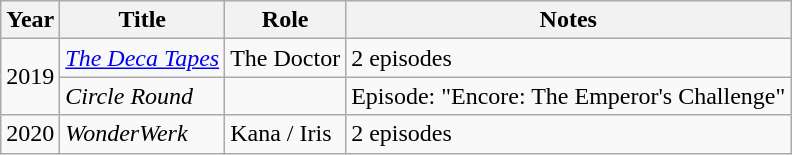<table class="wikitable">
<tr>
<th>Year</th>
<th>Title</th>
<th>Role</th>
<th>Notes</th>
</tr>
<tr>
<td rowspan="2">2019</td>
<td><em><a href='#'>The Deca Tapes</a></em></td>
<td>The Doctor</td>
<td>2 episodes</td>
</tr>
<tr>
<td><em>Circle Round</em></td>
<td></td>
<td>Episode: "Encore: The Emperor's Challenge"</td>
</tr>
<tr>
<td>2020</td>
<td><em>WonderWerk</em></td>
<td>Kana / Iris</td>
<td>2 episodes</td>
</tr>
</table>
